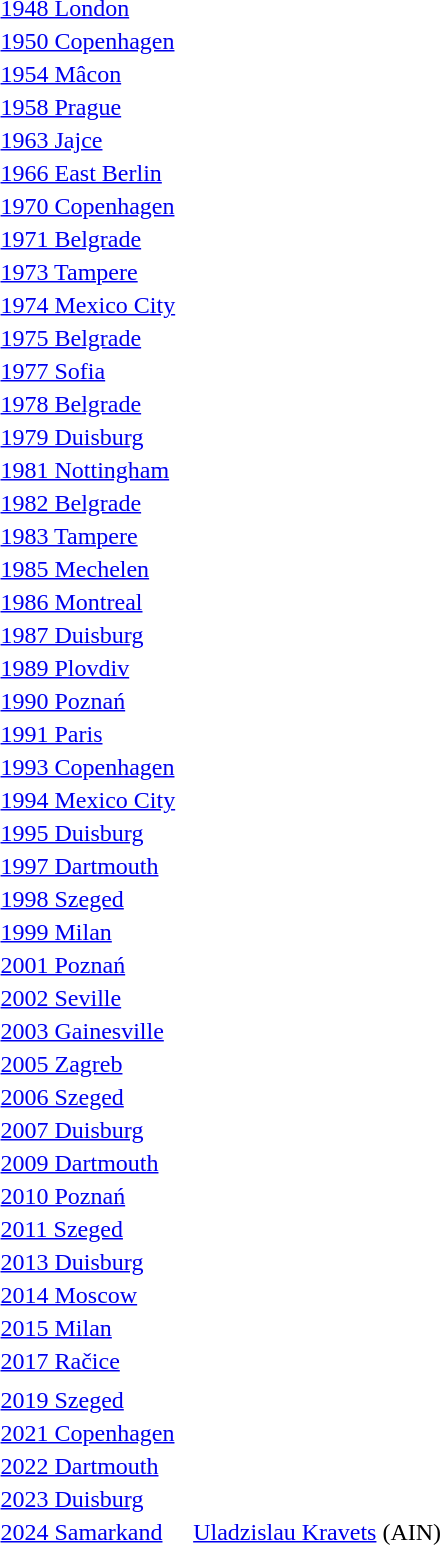<table>
<tr>
<td><a href='#'>1948 London</a></td>
<td></td>
<td></td>
<td></td>
</tr>
<tr>
<td><a href='#'>1950 Copenhagen</a></td>
<td></td>
<td></td>
<td></td>
</tr>
<tr>
<td><a href='#'>1954 Mâcon</a></td>
<td></td>
<td></td>
<td></td>
</tr>
<tr>
<td><a href='#'>1958 Prague</a></td>
<td></td>
<td></td>
<td></td>
</tr>
<tr>
<td><a href='#'>1963 Jajce</a></td>
<td></td>
<td></td>
<td></td>
</tr>
<tr>
<td><a href='#'>1966 East Berlin</a></td>
<td></td>
<td></td>
<td></td>
</tr>
<tr>
<td><a href='#'>1970 Copenhagen</a></td>
<td></td>
<td></td>
<td></td>
</tr>
<tr>
<td><a href='#'>1971 Belgrade</a></td>
<td></td>
<td></td>
<td></td>
</tr>
<tr>
<td><a href='#'>1973 Tampere</a></td>
<td></td>
<td></td>
<td></td>
</tr>
<tr>
<td><a href='#'>1974 Mexico City</a></td>
<td></td>
<td></td>
<td></td>
</tr>
<tr>
<td><a href='#'>1975 Belgrade</a></td>
<td></td>
<td></td>
<td></td>
</tr>
<tr>
<td><a href='#'>1977 Sofia</a></td>
<td></td>
<td></td>
<td></td>
</tr>
<tr>
<td><a href='#'>1978 Belgrade</a></td>
<td></td>
<td></td>
<td></td>
</tr>
<tr>
<td><a href='#'>1979 Duisburg</a></td>
<td></td>
<td></td>
<td></td>
</tr>
<tr>
<td><a href='#'>1981 Nottingham</a></td>
<td></td>
<td></td>
<td></td>
</tr>
<tr>
<td><a href='#'>1982 Belgrade</a></td>
<td></td>
<td></td>
<td></td>
</tr>
<tr>
<td><a href='#'>1983 Tampere</a></td>
<td></td>
<td></td>
<td></td>
</tr>
<tr>
<td><a href='#'>1985 Mechelen</a></td>
<td></td>
<td></td>
<td></td>
</tr>
<tr>
<td><a href='#'>1986 Montreal</a></td>
<td></td>
<td></td>
<td></td>
</tr>
<tr>
<td><a href='#'>1987 Duisburg</a></td>
<td></td>
<td></td>
<td></td>
</tr>
<tr>
<td><a href='#'>1989 Plovdiv</a></td>
<td></td>
<td></td>
<td></td>
</tr>
<tr>
<td><a href='#'>1990 Poznań</a></td>
<td></td>
<td></td>
<td></td>
</tr>
<tr>
<td><a href='#'>1991 Paris</a></td>
<td></td>
<td></td>
<td></td>
</tr>
<tr>
<td><a href='#'>1993 Copenhagen</a></td>
<td></td>
<td></td>
<td></td>
</tr>
<tr>
<td><a href='#'>1994 Mexico City</a></td>
<td></td>
<td></td>
<td></td>
</tr>
<tr>
<td><a href='#'>1995 Duisburg</a></td>
<td></td>
<td></td>
<td></td>
</tr>
<tr>
<td><a href='#'>1997 Dartmouth</a></td>
<td></td>
<td></td>
<td></td>
</tr>
<tr>
<td><a href='#'>1998 Szeged</a></td>
<td></td>
<td></td>
<td></td>
</tr>
<tr>
<td><a href='#'>1999 Milan</a></td>
<td></td>
<td></td>
<td></td>
</tr>
<tr>
<td><a href='#'>2001 Poznań</a></td>
<td></td>
<td></td>
<td></td>
</tr>
<tr>
<td><a href='#'>2002 Seville</a></td>
<td></td>
<td></td>
<td></td>
</tr>
<tr>
<td><a href='#'>2003 Gainesville</a></td>
<td></td>
<td></td>
<td></td>
</tr>
<tr>
<td><a href='#'>2005 Zagreb</a></td>
<td></td>
<td></td>
<td></td>
</tr>
<tr>
<td><a href='#'>2006 Szeged</a></td>
<td></td>
<td></td>
<td></td>
</tr>
<tr>
<td><a href='#'>2007 Duisburg</a></td>
<td></td>
<td></td>
<td></td>
</tr>
<tr>
<td><a href='#'>2009 Dartmouth</a></td>
<td></td>
<td></td>
<td></td>
</tr>
<tr>
<td><a href='#'>2010 Poznań</a></td>
<td></td>
<td></td>
<td></td>
</tr>
<tr>
<td><a href='#'>2011 Szeged</a></td>
<td></td>
<td></td>
<td></td>
</tr>
<tr>
<td><a href='#'>2013 Duisburg</a></td>
<td></td>
<td></td>
<td></td>
</tr>
<tr>
<td><a href='#'>2014 Moscow</a></td>
<td></td>
<td></td>
<td></td>
</tr>
<tr>
<td><a href='#'>2015 Milan</a></td>
<td></td>
<td></td>
<td></td>
</tr>
<tr>
<td><a href='#'>2017 Račice</a></td>
<td></td>
<td></td>
<td></td>
</tr>
<tr>
<td></td>
<td></td>
<td></td>
<td></td>
</tr>
<tr>
<td><a href='#'>2019 Szeged</a></td>
<td></td>
<td></td>
<td></td>
</tr>
<tr>
<td><a href='#'>2021 Copenhagen</a></td>
<td></td>
<td></td>
<td></td>
</tr>
<tr>
<td><a href='#'>2022 Dartmouth</a></td>
<td></td>
<td></td>
<td></td>
</tr>
<tr>
<td><a href='#'>2023 Duisburg</a></td>
<td></td>
<td></td>
<td></td>
</tr>
<tr>
<td><a href='#'>2024 Samarkand</a></td>
<td></td>
<td></td>
<td><a href='#'>Uladzislau Kravets</a> (AIN)</td>
</tr>
</table>
